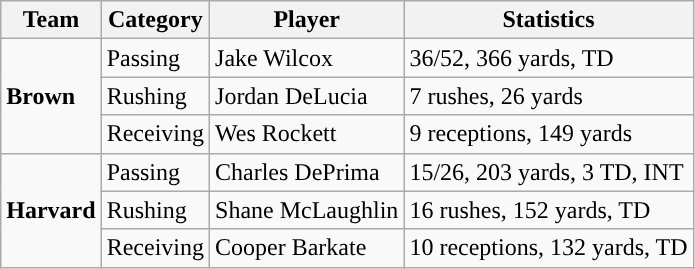<table class="wikitable" style="float: left;">
<tr>
<th>Team</th>
<th>Category</th>
<th>Player</th>
<th>Statistics</th>
</tr>
<tr>
<td rowspan=3><strong>Brown</strong></td>
<td>Passing</td>
<td>Jake Wilcox</td>
<td>36/52, 366 yards, TD</td>
</tr>
<tr>
<td>Rushing</td>
<td>Jordan DeLucia</td>
<td>7 rushes, 26 yards</td>
</tr>
<tr>
<td>Receiving</td>
<td>Wes Rockett</td>
<td>9 receptions, 149 yards</td>
</tr>
<tr>
<td rowspan=3><strong>Harvard</strong></td>
<td>Passing</td>
<td>Charles DePrima</td>
<td>15/26, 203 yards, 3 TD, INT</td>
</tr>
<tr>
<td>Rushing</td>
<td>Shane McLaughlin</td>
<td>16 rushes, 152 yards, TD</td>
</tr>
<tr>
<td>Receiving</td>
<td>Cooper Barkate</td>
<td>10 receptions, 132 yards, TD</td>
</tr>
</table>
